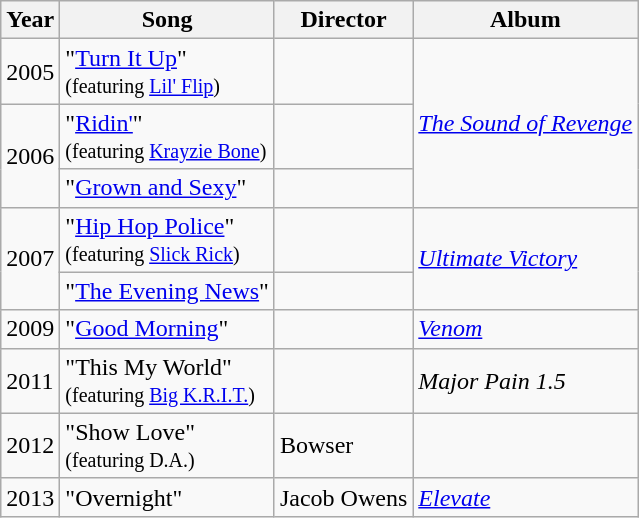<table class="wikitable">
<tr>
<th>Year</th>
<th>Song</th>
<th>Director</th>
<th>Album</th>
</tr>
<tr>
<td>2005</td>
<td>"<a href='#'>Turn It Up</a>"<br><small>(featuring <a href='#'>Lil' Flip</a>)</small></td>
<td></td>
<td rowspan="3"><em><a href='#'>The Sound of Revenge</a></em></td>
</tr>
<tr>
<td rowspan="2">2006</td>
<td>"<a href='#'>Ridin'</a>"<br><small>(featuring <a href='#'>Krayzie Bone</a>)</small></td>
<td></td>
</tr>
<tr>
<td>"<a href='#'>Grown and Sexy</a>"</td>
<td></td>
</tr>
<tr>
<td rowspan="2">2007</td>
<td>"<a href='#'>Hip Hop Police</a>"<br><small>(featuring <a href='#'>Slick Rick</a>)</small></td>
<td></td>
<td rowspan="2"><em><a href='#'>Ultimate Victory</a></em></td>
</tr>
<tr>
<td>"<a href='#'>The Evening News</a>"</td>
<td></td>
</tr>
<tr>
<td>2009</td>
<td>"<a href='#'>Good Morning</a>"</td>
<td></td>
<td><em><a href='#'>Venom</a></em></td>
</tr>
<tr>
<td>2011</td>
<td>"This My World"<br><small>(featuring <a href='#'>Big K.R.I.T.</a>)</small></td>
<td></td>
<td><em>Major Pain 1.5</em></td>
</tr>
<tr>
<td>2012</td>
<td>"Show Love"<br><small>(featuring D.A.)</small></td>
<td>Bowser</td>
<td></td>
</tr>
<tr>
<td>2013</td>
<td>"Overnight"</td>
<td>Jacob Owens</td>
<td><em><a href='#'>Elevate</a></em></td>
</tr>
</table>
